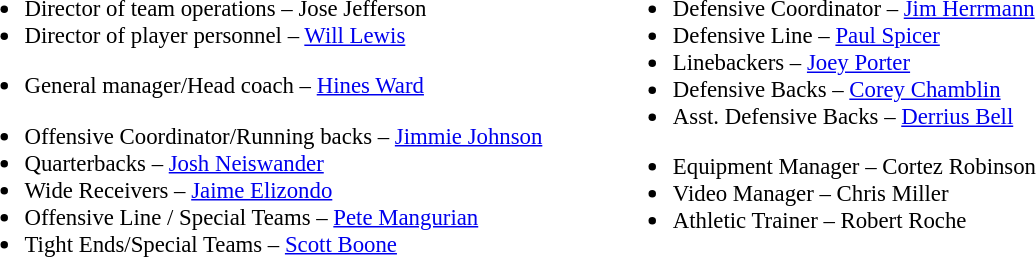<table class="toccolours" style="text-align: left;">
<tr>
<td colspan=7 style="text-align:right;"></td>
</tr>
<tr>
<td style="vertical-align:top;"></td>
<td style="font-size: 95%;vertical-align:top;"><br><ul><li>Director of team operations – Jose Jefferson</li><li>Director of player personnel – <a href='#'>Will Lewis</a></li></ul><ul><li>General manager/Head coach – <a href='#'>Hines Ward</a></li></ul><ul><li>Offensive Coordinator/Running backs – <a href='#'>Jimmie Johnson</a></li><li>Quarterbacks – <a href='#'>Josh Neiswander</a></li><li>Wide Receivers – <a href='#'>Jaime Elizondo</a></li><li>Offensive Line / Special Teams – <a href='#'>Pete Mangurian</a></li><li>Tight Ends/Special Teams – <a href='#'>Scott Boone</a></li></ul></td>
<td width="35"> </td>
<td style="vertical-align:top;"></td>
<td style="font-size: 95%;vertical-align:top;"><br><ul><li>Defensive Coordinator – <a href='#'>Jim Herrmann</a></li><li>Defensive Line – <a href='#'>Paul Spicer</a></li><li>Linebackers – <a href='#'>Joey Porter</a></li><li>Defensive Backs – <a href='#'>Corey Chamblin</a></li><li>Asst. Defensive Backs – <a href='#'>Derrius Bell</a></li></ul><ul><li>Equipment Manager – Cortez Robinson</li><li>Video Manager – Chris Miller</li><li>Athletic Trainer – Robert Roche</li></ul></td>
</tr>
</table>
